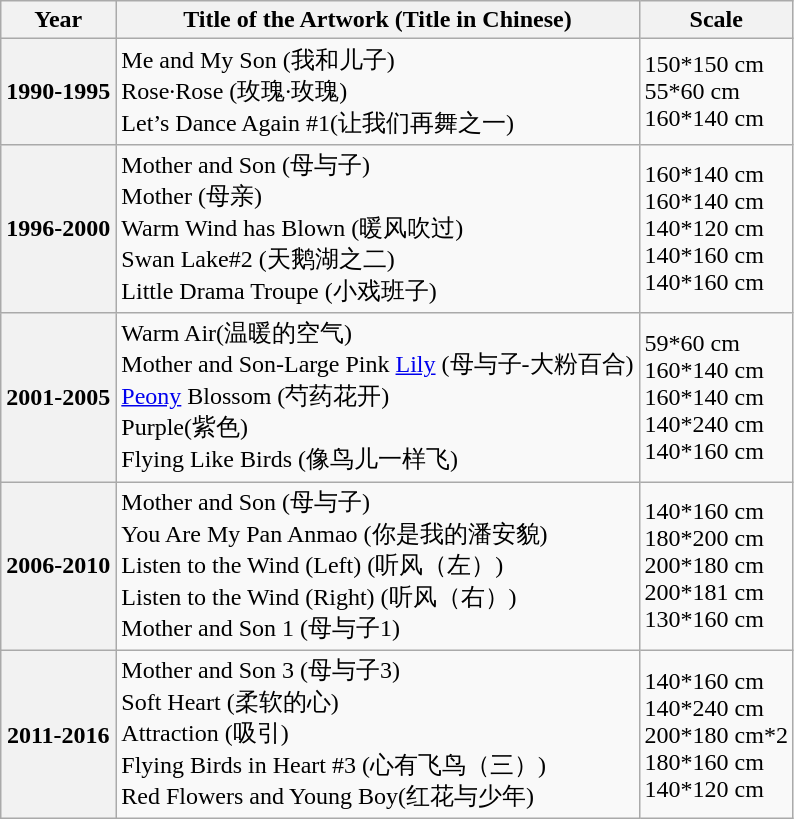<table class="wikitable">
<tr>
<th>Year</th>
<th>Title of the Artwork (Title in Chinese)</th>
<th>Scale</th>
</tr>
<tr>
<th>1990-1995</th>
<td>Me and My Son (我和儿子)<br>Rose·Rose (玫瑰·玫瑰)<br>Let’s Dance Again #1(让我们再舞之一)</td>
<td>150*150 cm<br>55*60 cm<br>160*140 cm</td>
</tr>
<tr>
<th>1996-2000</th>
<td>Mother and Son (母与子)<br>Mother (母亲)<br>Warm Wind has Blown (暖风吹过)<br>Swan Lake#2 (天鹅湖之二)<br>Little Drama Troupe (小戏班子)</td>
<td>160*140 cm<br>160*140 cm<br>140*120 cm<br>140*160 cm<br>140*160 cm</td>
</tr>
<tr>
<th>2001-2005</th>
<td>Warm Air(温暖的空气)<br>Mother and Son-Large Pink <a href='#'>Lily</a> (母与子-大粉百合)<br><a href='#'>Peony</a> Blossom (芍药花开)<br>Purple(紫色)<br>Flying Like Birds (像鸟儿一样飞)</td>
<td>59*60 cm<br>160*140 cm<br>160*140 cm<br>140*240 cm<br>140*160 cm</td>
</tr>
<tr>
<th>2006-2010</th>
<td>Mother and Son (母与子)<br>You Are My Pan Anmao (你是我的潘安貌)<br>Listen to the Wind (Left) (听风（左）)<br>Listen to the Wind (Right) (听风（右）)<br>Mother and Son 1 (母与子1)</td>
<td>140*160 cm<br>180*200 cm<br>200*180 cm<br>200*181 cm<br>130*160 cm</td>
</tr>
<tr>
<th>2011-2016</th>
<td>Mother and Son 3 (母与子3)<br>Soft Heart (柔软的心)<br>Attraction (吸引)<br>Flying Birds in Heart #3 (心有飞鸟（三）)<br>Red Flowers and Young Boy(红花与少年)</td>
<td>140*160 cm<br>140*240 cm<br>200*180 cm*2<br>180*160 cm<br>140*120 cm</td>
</tr>
</table>
